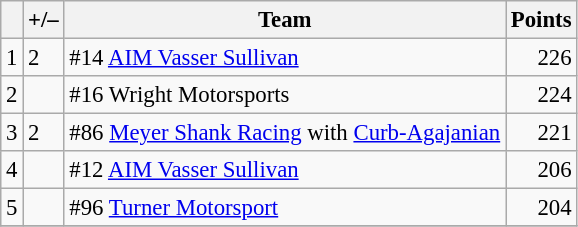<table class="wikitable" style="font-size: 95%;">
<tr>
<th scope="col"></th>
<th scope="col">+/–</th>
<th scope="col">Team</th>
<th scope="col">Points</th>
</tr>
<tr>
<td align=center>1</td>
<td align="left"> 2</td>
<td> #14 <a href='#'>AIM Vasser Sullivan</a></td>
<td align=right>226</td>
</tr>
<tr>
<td align=center>2</td>
<td align="left"></td>
<td> #16 Wright Motorsports</td>
<td align=right>224</td>
</tr>
<tr>
<td align=center>3</td>
<td align="left"> 2</td>
<td> #86 <a href='#'>Meyer Shank Racing</a> with <a href='#'>Curb-Agajanian</a></td>
<td align=right>221</td>
</tr>
<tr>
<td align=center>4</td>
<td align="left"></td>
<td> #12 <a href='#'>AIM Vasser Sullivan</a></td>
<td align=right>206</td>
</tr>
<tr>
<td align=center>5</td>
<td align="left"></td>
<td> #96 <a href='#'>Turner Motorsport</a></td>
<td align=right>204</td>
</tr>
<tr>
</tr>
</table>
